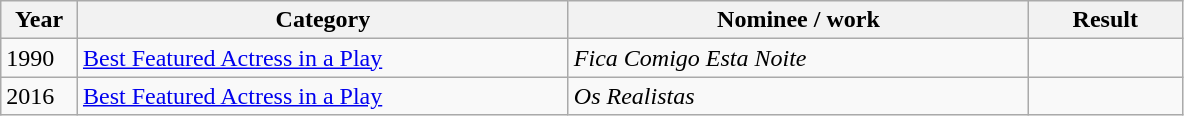<table class=wikitable>
<tr>
<th Width=5%>Year</th>
<th Width=32%>Category</th>
<th Width=30%>Nominee / work</th>
<th Width=10%>Result</th>
</tr>
<tr>
<td>1990</td>
<td><a href='#'>Best Featured Actress in a Play</a></td>
<td><em>Fica Comigo Esta Noite</em></td>
<td></td>
</tr>
<tr>
<td>2016</td>
<td><a href='#'>Best Featured Actress in a Play</a></td>
<td><em>Os Realistas</em></td>
<td></td>
</tr>
</table>
